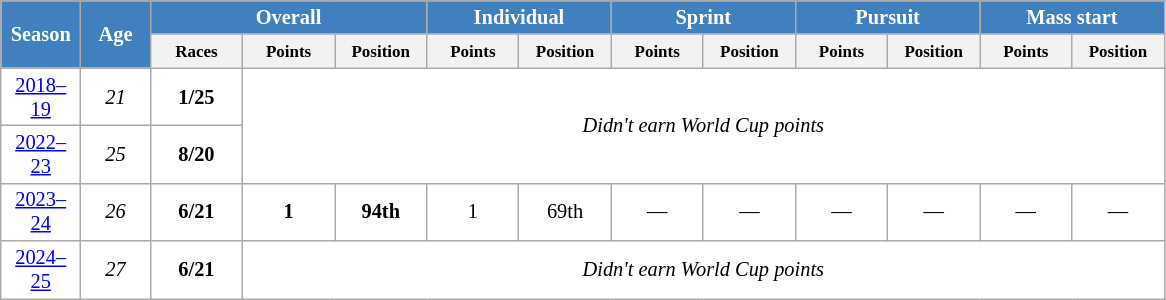<table class="wikitable" style="font-size:85%; text-align:center; border:grey solid 1px; border-collapse:collapse; background:#ffffff;">
<tr class="hintergrundfarbe5">
</tr>
<tr style="background:#efefef;">
<th style="background-color:#4180be; color:white; width:40px;" rowspan="2"> Season </th>
<th style="background-color:#4180be; color:white; width:40px;" rowspan="2">Age</th>
<th colspan="3" style="background-color:#4180be; color:white; width:115px;">Overall</th>
<th colspan="2" style="background-color:#4180be; color:white; width:115px;">Individual</th>
<th colspan="2" style="background-color:#4180be; color:white; width:115px;">Sprint</th>
<th colspan="2" style="background-color:#4180be; color:white; width:115px;">Pursuit</th>
<th colspan="2" style="background-color:#4180be; color:white; width:115px;">Mass start</th>
</tr>
<tr class="hintergrundfarbe5">
<th style="width:55px;"><small>Races</small></th>
<th style="width:55px;"><small>Points</small></th>
<th style="width:55px;"><small>Position</small></th>
<th style="width:55px;"><small>Points</small></th>
<th style="width:55px;"><small>Position</small></th>
<th style="width:55px;"><small>Points</small></th>
<th style="width:55px;"><small>Position</small></th>
<th style="width:55px;"><small>Points</small></th>
<th style="width:55px;"><small>Position</small></th>
<th style="width:55px;"><small>Points</small></th>
<th style="width:55px;"><small>Position</small></th>
</tr>
<tr>
<td><a href='#'>2018–19</a></td>
<td><em>21</em></td>
<td><strong>1/25</strong></td>
<td colspan=10 rowspan=2 align=center><em>Didn't earn World Cup points</em></td>
</tr>
<tr>
<td><a href='#'>2022–23</a></td>
<td><em>25</em></td>
<td><strong>8/20</strong></td>
</tr>
<tr>
<td><a href='#'>2023–24</a></td>
<td><em>26</em></td>
<td><strong>6/21</strong></td>
<td><strong>1</strong></td>
<td><strong>94th</strong></td>
<td>1</td>
<td>69th</td>
<td>—</td>
<td>—</td>
<td>—</td>
<td>—</td>
<td>—</td>
<td>—</td>
</tr>
<tr>
<td><a href='#'>2024–25</a></td>
<td><em>27</em></td>
<td><strong>6/21</strong></td>
<td colspan=10 align=center><em>Didn't earn World Cup points</em></td>
</tr>
</table>
